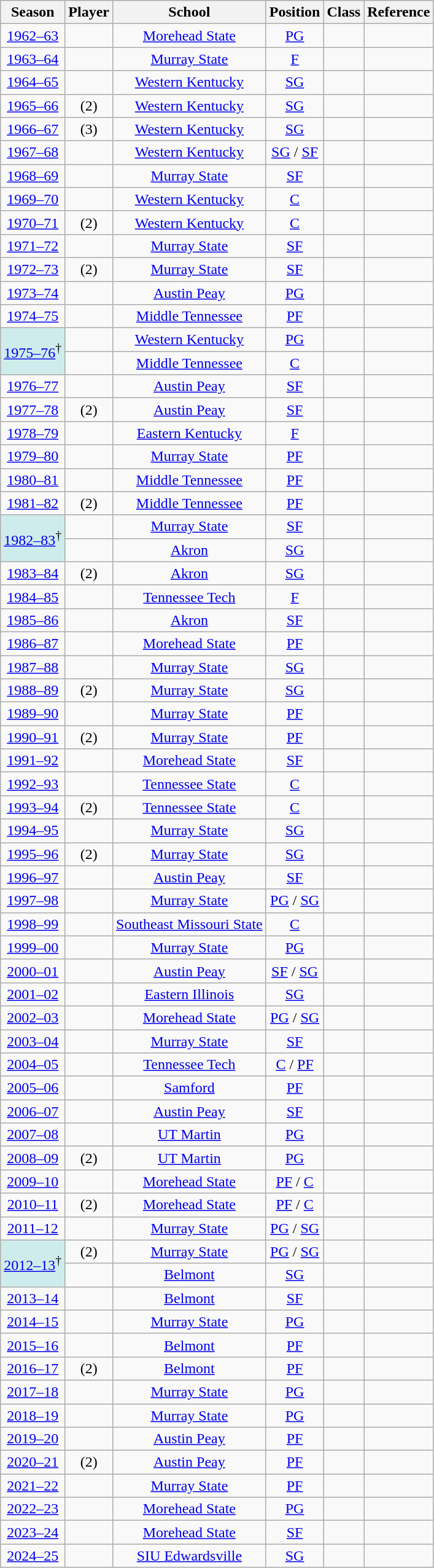<table class="wikitable sortable" style="text-align:center;">
<tr>
<th>Season</th>
<th>Player</th>
<th>School</th>
<th>Position</th>
<th>Class</th>
<th class="unsortable">Reference</th>
</tr>
<tr>
<td><a href='#'>1962–63</a></td>
<td></td>
<td><a href='#'>Morehead State</a></td>
<td><a href='#'>PG</a></td>
<td></td>
<td></td>
</tr>
<tr>
<td><a href='#'>1963–64</a></td>
<td></td>
<td><a href='#'>Murray State</a></td>
<td><a href='#'>F</a></td>
<td></td>
<td></td>
</tr>
<tr>
<td><a href='#'>1964–65</a></td>
<td></td>
<td><a href='#'>Western Kentucky</a></td>
<td><a href='#'>SG</a></td>
<td></td>
<td></td>
</tr>
<tr>
<td><a href='#'>1965–66</a></td>
<td> (2)</td>
<td><a href='#'>Western Kentucky</a></td>
<td><a href='#'>SG</a></td>
<td></td>
<td></td>
</tr>
<tr>
<td><a href='#'>1966–67</a></td>
<td> (3)</td>
<td><a href='#'>Western Kentucky</a></td>
<td><a href='#'>SG</a></td>
<td></td>
<td></td>
</tr>
<tr>
<td><a href='#'>1967–68</a></td>
<td></td>
<td><a href='#'>Western Kentucky</a></td>
<td><a href='#'>SG</a> / <a href='#'>SF</a></td>
<td></td>
<td></td>
</tr>
<tr>
<td><a href='#'>1968–69</a></td>
<td></td>
<td><a href='#'>Murray State</a></td>
<td><a href='#'>SF</a></td>
<td></td>
<td></td>
</tr>
<tr>
<td><a href='#'>1969–70</a></td>
<td></td>
<td><a href='#'>Western Kentucky</a></td>
<td><a href='#'>C</a></td>
<td></td>
<td></td>
</tr>
<tr>
<td><a href='#'>1970–71</a></td>
<td> (2)</td>
<td><a href='#'>Western Kentucky</a></td>
<td><a href='#'>C</a></td>
<td></td>
<td></td>
</tr>
<tr>
<td><a href='#'>1971–72</a></td>
<td></td>
<td><a href='#'>Murray State</a></td>
<td><a href='#'>SF</a></td>
<td></td>
<td></td>
</tr>
<tr>
<td><a href='#'>1972–73</a></td>
<td> (2)</td>
<td><a href='#'>Murray State</a></td>
<td><a href='#'>SF</a></td>
<td></td>
<td></td>
</tr>
<tr>
<td><a href='#'>1973–74</a></td>
<td></td>
<td><a href='#'>Austin Peay</a></td>
<td><a href='#'>PG</a></td>
<td></td>
<td></td>
</tr>
<tr>
<td><a href='#'>1974–75</a></td>
<td></td>
<td><a href='#'>Middle Tennessee</a></td>
<td><a href='#'>PF</a></td>
<td></td>
<td></td>
</tr>
<tr>
<td style="background-color:#CFECEC;" rowspan=2><a href='#'>1975–76</a><sup>†</sup></td>
<td></td>
<td><a href='#'>Western Kentucky</a></td>
<td><a href='#'>PG</a></td>
<td></td>
<td></td>
</tr>
<tr>
<td></td>
<td><a href='#'>Middle Tennessee</a></td>
<td><a href='#'>C</a></td>
<td></td>
<td></td>
</tr>
<tr>
<td><a href='#'>1976–77</a></td>
<td></td>
<td><a href='#'>Austin Peay</a></td>
<td><a href='#'>SF</a></td>
<td></td>
<td></td>
</tr>
<tr>
<td><a href='#'>1977–78</a></td>
<td> (2)</td>
<td><a href='#'>Austin Peay</a></td>
<td><a href='#'>SF</a></td>
<td></td>
<td></td>
</tr>
<tr>
<td><a href='#'>1978–79</a></td>
<td></td>
<td><a href='#'>Eastern Kentucky</a></td>
<td><a href='#'>F</a></td>
<td></td>
<td></td>
</tr>
<tr>
<td><a href='#'>1979–80</a></td>
<td></td>
<td><a href='#'>Murray State</a></td>
<td><a href='#'>PF</a></td>
<td></td>
<td></td>
</tr>
<tr>
<td><a href='#'>1980–81</a></td>
<td></td>
<td><a href='#'>Middle Tennessee</a></td>
<td><a href='#'>PF</a></td>
<td></td>
<td></td>
</tr>
<tr>
<td><a href='#'>1981–82</a></td>
<td> (2)</td>
<td><a href='#'>Middle Tennessee</a></td>
<td><a href='#'>PF</a></td>
<td></td>
<td></td>
</tr>
<tr>
<td style="background-color:#CFECEC;" rowspan=2><a href='#'>1982–83</a><sup>†</sup></td>
<td></td>
<td><a href='#'>Murray State</a></td>
<td><a href='#'>SF</a></td>
<td></td>
<td></td>
</tr>
<tr>
<td></td>
<td><a href='#'>Akron</a></td>
<td><a href='#'>SG</a></td>
<td></td>
<td></td>
</tr>
<tr>
<td><a href='#'>1983–84</a></td>
<td> (2)</td>
<td><a href='#'>Akron</a></td>
<td><a href='#'>SG</a></td>
<td></td>
<td></td>
</tr>
<tr>
<td><a href='#'>1984–85</a></td>
<td></td>
<td><a href='#'>Tennessee Tech</a></td>
<td><a href='#'>F</a></td>
<td></td>
<td></td>
</tr>
<tr>
<td><a href='#'>1985–86</a></td>
<td></td>
<td><a href='#'>Akron</a></td>
<td><a href='#'>SF</a></td>
<td></td>
<td></td>
</tr>
<tr>
<td><a href='#'>1986–87</a></td>
<td></td>
<td><a href='#'>Morehead State</a></td>
<td><a href='#'>PF</a></td>
<td></td>
<td></td>
</tr>
<tr>
<td><a href='#'>1987–88</a></td>
<td></td>
<td><a href='#'>Murray State</a></td>
<td><a href='#'>SG</a></td>
<td></td>
<td></td>
</tr>
<tr>
<td><a href='#'>1988–89</a></td>
<td> (2)</td>
<td><a href='#'>Murray State</a></td>
<td><a href='#'>SG</a></td>
<td></td>
<td></td>
</tr>
<tr>
<td><a href='#'>1989–90</a></td>
<td></td>
<td><a href='#'>Murray State</a></td>
<td><a href='#'>PF</a></td>
<td></td>
<td></td>
</tr>
<tr>
<td><a href='#'>1990–91</a></td>
<td> (2)</td>
<td><a href='#'>Murray State</a></td>
<td><a href='#'>PF</a></td>
<td></td>
<td></td>
</tr>
<tr>
<td><a href='#'>1991–92</a></td>
<td></td>
<td><a href='#'>Morehead State</a></td>
<td><a href='#'>SF</a></td>
<td></td>
<td></td>
</tr>
<tr>
<td><a href='#'>1992–93</a></td>
<td></td>
<td><a href='#'>Tennessee State</a></td>
<td><a href='#'>C</a></td>
<td></td>
<td></td>
</tr>
<tr>
<td><a href='#'>1993–94</a></td>
<td> (2)</td>
<td><a href='#'>Tennessee State</a></td>
<td><a href='#'>C</a></td>
<td></td>
<td></td>
</tr>
<tr>
<td><a href='#'>1994–95</a></td>
<td></td>
<td><a href='#'>Murray State</a></td>
<td><a href='#'>SG</a></td>
<td></td>
<td></td>
</tr>
<tr>
<td><a href='#'>1995–96</a></td>
<td> (2)</td>
<td><a href='#'>Murray State</a></td>
<td><a href='#'>SG</a></td>
<td></td>
<td></td>
</tr>
<tr>
<td><a href='#'>1996–97</a></td>
<td></td>
<td><a href='#'>Austin Peay</a></td>
<td><a href='#'>SF</a></td>
<td></td>
<td></td>
</tr>
<tr>
<td><a href='#'>1997–98</a></td>
<td></td>
<td><a href='#'>Murray State</a></td>
<td><a href='#'>PG</a> / <a href='#'>SG</a></td>
<td></td>
<td></td>
</tr>
<tr>
<td><a href='#'>1998–99</a></td>
<td></td>
<td><a href='#'>Southeast Missouri State</a></td>
<td><a href='#'>C</a></td>
<td></td>
<td></td>
</tr>
<tr>
<td><a href='#'>1999–00</a></td>
<td></td>
<td><a href='#'>Murray State</a></td>
<td><a href='#'>PG</a></td>
<td></td>
<td></td>
</tr>
<tr>
<td><a href='#'>2000–01</a></td>
<td></td>
<td><a href='#'>Austin Peay</a></td>
<td><a href='#'>SF</a> / <a href='#'>SG</a></td>
<td></td>
<td></td>
</tr>
<tr>
<td><a href='#'>2001–02</a></td>
<td></td>
<td><a href='#'>Eastern Illinois</a></td>
<td><a href='#'>SG</a></td>
<td></td>
<td></td>
</tr>
<tr>
<td><a href='#'>2002–03</a></td>
<td></td>
<td><a href='#'>Morehead State</a></td>
<td><a href='#'>PG</a> / <a href='#'>SG</a></td>
<td></td>
<td></td>
</tr>
<tr>
<td><a href='#'>2003–04</a></td>
<td></td>
<td><a href='#'>Murray State</a></td>
<td><a href='#'>SF</a></td>
<td></td>
<td></td>
</tr>
<tr>
<td><a href='#'>2004–05</a></td>
<td></td>
<td><a href='#'>Tennessee Tech</a></td>
<td><a href='#'>C</a> / <a href='#'>PF</a></td>
<td></td>
<td></td>
</tr>
<tr>
<td><a href='#'>2005–06</a></td>
<td></td>
<td><a href='#'>Samford</a></td>
<td><a href='#'>PF</a></td>
<td></td>
<td></td>
</tr>
<tr>
<td><a href='#'>2006–07</a></td>
<td></td>
<td><a href='#'>Austin Peay</a></td>
<td><a href='#'>SF</a></td>
<td></td>
<td></td>
</tr>
<tr>
<td><a href='#'>2007–08</a></td>
<td></td>
<td><a href='#'>UT Martin</a></td>
<td><a href='#'>PG</a></td>
<td></td>
<td></td>
</tr>
<tr>
<td><a href='#'>2008–09</a></td>
<td> (2)</td>
<td><a href='#'>UT Martin</a></td>
<td><a href='#'>PG</a></td>
<td></td>
<td></td>
</tr>
<tr>
<td><a href='#'>2009–10</a></td>
<td></td>
<td><a href='#'>Morehead State</a></td>
<td><a href='#'>PF</a> / <a href='#'>C</a></td>
<td></td>
<td></td>
</tr>
<tr>
<td><a href='#'>2010–11</a></td>
<td> (2)</td>
<td><a href='#'>Morehead State</a></td>
<td><a href='#'>PF</a> / <a href='#'>C</a></td>
<td></td>
<td></td>
</tr>
<tr>
<td><a href='#'>2011–12</a></td>
<td></td>
<td><a href='#'>Murray State</a></td>
<td><a href='#'>PG</a> / <a href='#'>SG</a></td>
<td></td>
<td></td>
</tr>
<tr>
<td style="background-color:#CFECEC;" rowspan=2><a href='#'>2012–13</a><sup>†</sup></td>
<td> (2)</td>
<td><a href='#'>Murray State</a></td>
<td><a href='#'>PG</a> / <a href='#'>SG</a></td>
<td></td>
<td></td>
</tr>
<tr>
<td></td>
<td><a href='#'>Belmont</a></td>
<td><a href='#'>SG</a></td>
<td></td>
<td></td>
</tr>
<tr>
<td><a href='#'>2013–14</a></td>
<td></td>
<td><a href='#'>Belmont</a></td>
<td><a href='#'>SF</a></td>
<td></td>
<td></td>
</tr>
<tr>
<td><a href='#'>2014–15</a></td>
<td></td>
<td><a href='#'>Murray State</a></td>
<td><a href='#'>PG</a></td>
<td></td>
<td></td>
</tr>
<tr>
<td><a href='#'>2015–16</a></td>
<td></td>
<td><a href='#'>Belmont</a></td>
<td><a href='#'>PF</a></td>
<td></td>
<td></td>
</tr>
<tr>
<td><a href='#'>2016–17</a></td>
<td> (2)</td>
<td><a href='#'>Belmont</a></td>
<td><a href='#'>PF</a></td>
<td></td>
<td></td>
</tr>
<tr>
<td><a href='#'>2017–18</a></td>
<td></td>
<td><a href='#'>Murray State</a></td>
<td><a href='#'>PG</a></td>
<td></td>
<td></td>
</tr>
<tr>
<td><a href='#'>2018–19</a></td>
<td></td>
<td><a href='#'>Murray State</a></td>
<td><a href='#'>PG</a></td>
<td></td>
<td></td>
</tr>
<tr>
<td><a href='#'>2019–20</a></td>
<td></td>
<td><a href='#'>Austin Peay</a></td>
<td><a href='#'>PF</a></td>
<td></td>
<td></td>
</tr>
<tr>
<td><a href='#'>2020–21</a></td>
<td> (2)</td>
<td><a href='#'>Austin Peay</a></td>
<td><a href='#'>PF</a></td>
<td></td>
<td></td>
</tr>
<tr>
<td><a href='#'>2021–22</a></td>
<td></td>
<td><a href='#'>Murray State</a></td>
<td><a href='#'>PF</a></td>
<td></td>
<td></td>
</tr>
<tr>
<td><a href='#'>2022–23</a></td>
<td></td>
<td><a href='#'>Morehead State</a></td>
<td><a href='#'>PG</a></td>
<td></td>
<td></td>
</tr>
<tr>
<td><a href='#'>2023–24</a></td>
<td></td>
<td><a href='#'>Morehead State</a></td>
<td><a href='#'>SF</a></td>
<td></td>
<td></td>
</tr>
<tr>
<td><a href='#'>2024–25</a></td>
<td></td>
<td><a href='#'>SIU Edwardsville</a></td>
<td><a href='#'>SG</a></td>
<td></td>
<td></td>
</tr>
</table>
